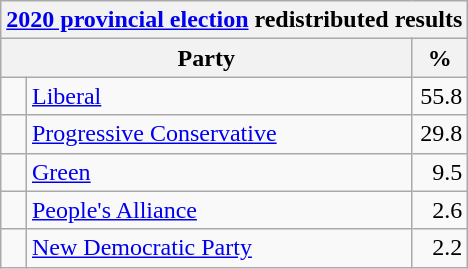<table class="wikitable">
<tr>
<th colspan="4"><a href='#'>2020 provincial election</a> redistributed results</th>
</tr>
<tr>
<th bgcolor="#DDDDFF" width="130px" colspan="2">Party</th>
<th bgcolor="#DDDDFF" width="30px">%</th>
</tr>
<tr>
<td> </td>
<td><a href='#'>Liberal</a></td>
<td align=right>55.8</td>
</tr>
<tr>
<td> </td>
<td><a href='#'>Progressive Conservative</a></td>
<td align=right>29.8</td>
</tr>
<tr>
<td> </td>
<td><a href='#'>Green</a></td>
<td align=right>9.5</td>
</tr>
<tr>
<td> </td>
<td><a href='#'>People's Alliance</a></td>
<td align=right>2.6</td>
</tr>
<tr>
<td> </td>
<td><a href='#'>New Democratic Party</a></td>
<td align=right>2.2</td>
</tr>
</table>
